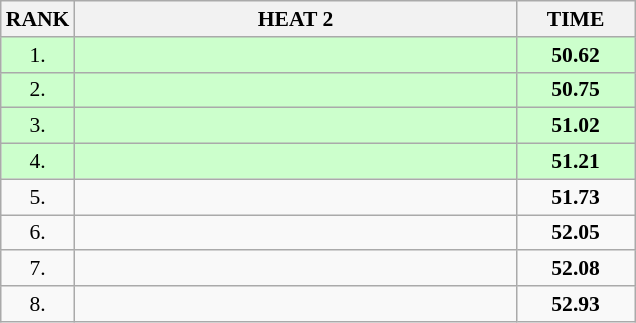<table class="wikitable" style="border-collapse: collapse; font-size: 90%;">
<tr>
<th>RANK</th>
<th style="width: 20em">HEAT 2</th>
<th style="width: 5em">TIME</th>
</tr>
<tr style="background:#ccffcc;">
<td align="center">1.</td>
<td></td>
<td align="center"><strong>50.62</strong></td>
</tr>
<tr style="background:#ccffcc;">
<td align="center">2.</td>
<td></td>
<td align="center"><strong>50.75</strong></td>
</tr>
<tr style="background:#ccffcc;">
<td align="center">3.</td>
<td></td>
<td align="center"><strong>51.02</strong></td>
</tr>
<tr style="background:#ccffcc;">
<td align="center">4.</td>
<td></td>
<td align="center"><strong>51.21</strong></td>
</tr>
<tr>
<td align="center">5.</td>
<td></td>
<td align="center"><strong>51.73</strong></td>
</tr>
<tr>
<td align="center">6.</td>
<td></td>
<td align="center"><strong>52.05</strong></td>
</tr>
<tr>
<td align="center">7.</td>
<td></td>
<td align="center"><strong>52.08</strong></td>
</tr>
<tr>
<td align="center">8.</td>
<td></td>
<td align="center"><strong>52.93</strong></td>
</tr>
</table>
